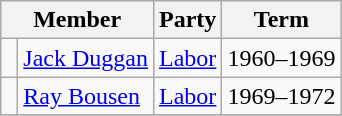<table class="wikitable">
<tr>
<th colspan="2">Member</th>
<th>Party</th>
<th>Term</th>
</tr>
<tr>
<td> </td>
<td><a href='#'>Jack Duggan</a></td>
<td><a href='#'>Labor</a></td>
<td>1960–1969</td>
</tr>
<tr>
<td> </td>
<td><a href='#'>Ray Bousen</a></td>
<td><a href='#'>Labor</a></td>
<td>1969–1972</td>
</tr>
<tr>
</tr>
</table>
